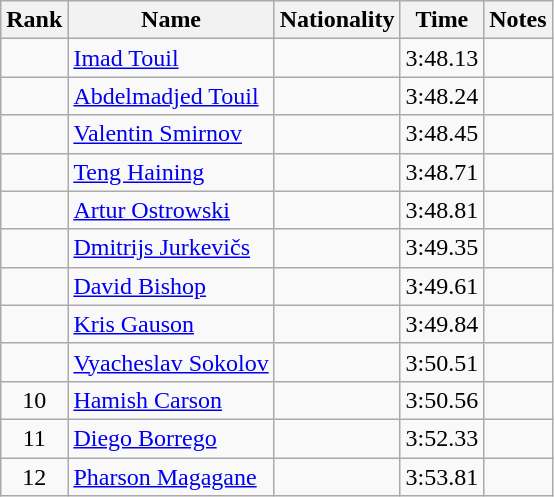<table class="wikitable sortable" style="text-align:center">
<tr>
<th>Rank</th>
<th>Name</th>
<th>Nationality</th>
<th>Time</th>
<th>Notes</th>
</tr>
<tr>
<td></td>
<td align=left><a href='#'>Imad Touil</a></td>
<td align=left></td>
<td>3:48.13</td>
<td></td>
</tr>
<tr>
<td></td>
<td align=left><a href='#'>Abdelmadjed Touil</a></td>
<td align=left></td>
<td>3:48.24</td>
<td></td>
</tr>
<tr>
<td></td>
<td align=left><a href='#'>Valentin Smirnov</a></td>
<td align=left></td>
<td>3:48.45</td>
<td></td>
</tr>
<tr>
<td></td>
<td align=left><a href='#'>Teng Haining</a></td>
<td align=left></td>
<td>3:48.71</td>
<td></td>
</tr>
<tr>
<td></td>
<td align=left><a href='#'>Artur Ostrowski</a></td>
<td align=left></td>
<td>3:48.81</td>
<td></td>
</tr>
<tr>
<td></td>
<td align=left><a href='#'>Dmitrijs Jurkevičs</a></td>
<td align=left></td>
<td>3:49.35</td>
<td></td>
</tr>
<tr>
<td></td>
<td align=left><a href='#'>David Bishop</a></td>
<td align=left></td>
<td>3:49.61</td>
<td></td>
</tr>
<tr>
<td></td>
<td align=left><a href='#'>Kris Gauson</a></td>
<td align=left></td>
<td>3:49.84</td>
<td></td>
</tr>
<tr>
<td></td>
<td align=left><a href='#'>Vyacheslav Sokolov</a></td>
<td align=left></td>
<td>3:50.51</td>
<td></td>
</tr>
<tr>
<td>10</td>
<td align=left><a href='#'>Hamish Carson</a></td>
<td align=left></td>
<td>3:50.56</td>
<td></td>
</tr>
<tr>
<td>11</td>
<td align=left><a href='#'>Diego Borrego</a></td>
<td align=left></td>
<td>3:52.33</td>
<td></td>
</tr>
<tr>
<td>12</td>
<td align=left><a href='#'>Pharson Magagane</a></td>
<td align=left></td>
<td>3:53.81</td>
<td></td>
</tr>
</table>
